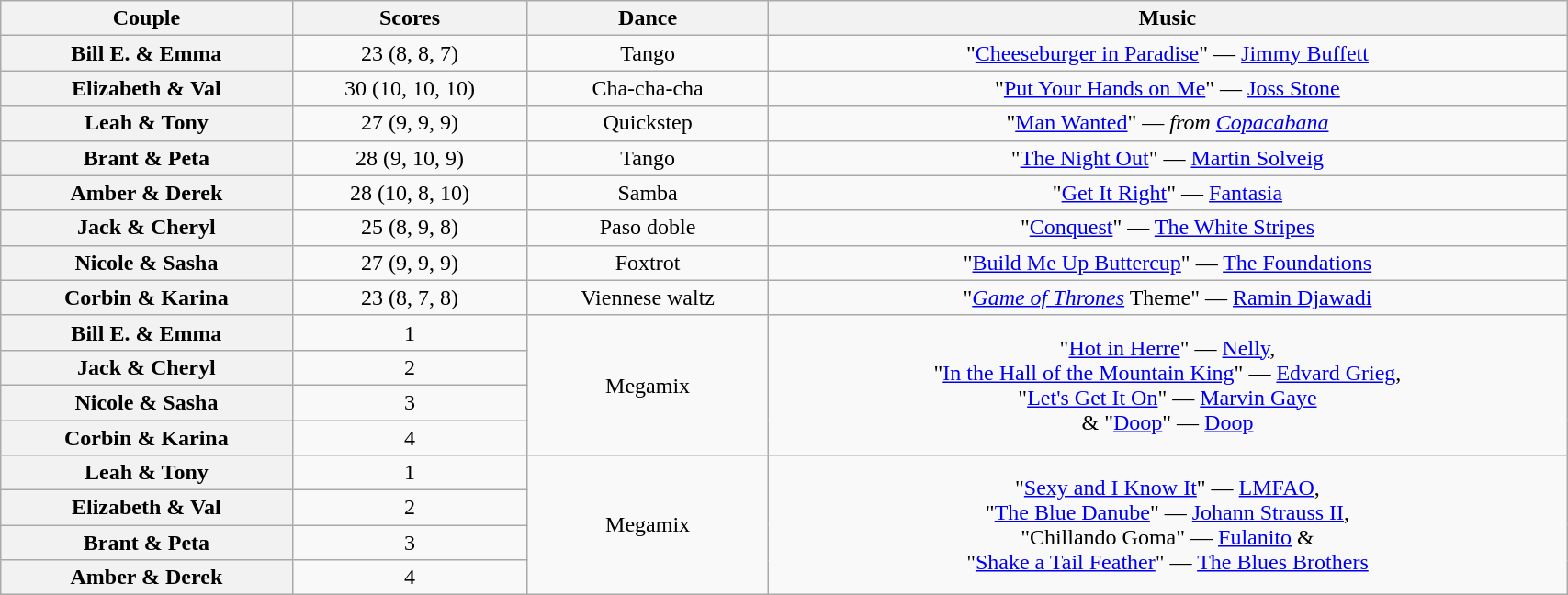<table class="wikitable sortable" style="text-align:center; width:90%">
<tr>
<th scope="col">Couple</th>
<th scope="col">Scores</th>
<th scope="col" class="unsortable">Dance</th>
<th scope="col" class="unsortable">Music</th>
</tr>
<tr>
<th scope="row">Bill E. & Emma</th>
<td>23 (8, 8, 7)</td>
<td>Tango</td>
<td>"<a href='#'>Cheeseburger in Paradise</a>" — <a href='#'>Jimmy Buffett</a></td>
</tr>
<tr>
<th scope="row">Elizabeth & Val</th>
<td>30 (10, 10, 10)</td>
<td>Cha-cha-cha</td>
<td>"<a href='#'>Put Your Hands on Me</a>" — <a href='#'>Joss Stone</a></td>
</tr>
<tr>
<th scope="row">Leah & Tony</th>
<td>27 (9, 9, 9)</td>
<td>Quickstep</td>
<td>"<a href='#'>Man Wanted</a>" — <em>from <a href='#'>Copacabana</a></em></td>
</tr>
<tr>
<th scope="row">Brant & Peta</th>
<td>28 (9, 10, 9)</td>
<td>Tango</td>
<td>"<a href='#'>The Night Out</a>" — <a href='#'>Martin Solveig</a></td>
</tr>
<tr>
<th scope="row">Amber & Derek</th>
<td>28 (10, 8, 10)</td>
<td>Samba</td>
<td>"<a href='#'>Get It Right</a>" — <a href='#'>Fantasia</a></td>
</tr>
<tr>
<th scope="row">Jack & Cheryl</th>
<td>25 (8, 9, 8)</td>
<td>Paso doble</td>
<td>"<a href='#'>Conquest</a>" — <a href='#'>The White Stripes</a></td>
</tr>
<tr>
<th scope="row">Nicole & Sasha</th>
<td>27 (9, 9, 9)</td>
<td>Foxtrot</td>
<td>"<a href='#'>Build Me Up Buttercup</a>" — <a href='#'>The Foundations</a></td>
</tr>
<tr>
<th scope="row">Corbin & Karina</th>
<td>23 (8, 7, 8)</td>
<td>Viennese waltz</td>
<td>"<em><a href='#'>Game of Thrones</a></em> Theme" — <a href='#'>Ramin Djawadi</a></td>
</tr>
<tr>
<th scope="row">Bill E. & Emma</th>
<td>1</td>
<td rowspan="4">Megamix</td>
<td rowspan="4">"<a href='#'>Hot in Herre</a>" — <a href='#'>Nelly</a>,<br>"<a href='#'>In the Hall of the Mountain King</a>" — <a href='#'>Edvard Grieg</a>,<br>"<a href='#'>Let's Get It On</a>" — <a href='#'>Marvin Gaye</a><br>& "<a href='#'>Doop</a>" — <a href='#'>Doop</a></td>
</tr>
<tr>
<th scope="row">Jack & Cheryl</th>
<td>2</td>
</tr>
<tr>
<th scope="row">Nicole & Sasha</th>
<td>3</td>
</tr>
<tr>
<th scope="row">Corbin & Karina</th>
<td>4</td>
</tr>
<tr>
<th scope="row">Leah & Tony</th>
<td>1</td>
<td rowspan="4">Megamix</td>
<td rowspan="4">"<a href='#'>Sexy and I Know It</a>" — <a href='#'>LMFAO</a>,<br>"<a href='#'>The Blue Danube</a>" — <a href='#'>Johann Strauss II</a>,<br>"Chillando Goma" — <a href='#'>Fulanito</a> &<br>"<a href='#'>Shake a Tail Feather</a>" — <a href='#'>The Blues Brothers</a></td>
</tr>
<tr>
<th scope="row">Elizabeth & Val</th>
<td>2</td>
</tr>
<tr>
<th scope="row">Brant & Peta</th>
<td>3</td>
</tr>
<tr>
<th scope="row">Amber & Derek</th>
<td>4</td>
</tr>
</table>
